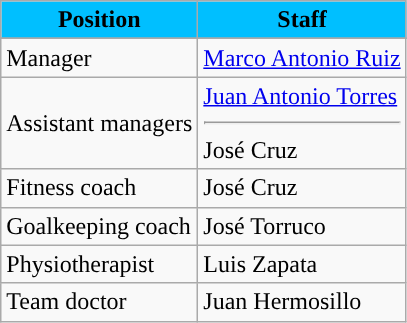<table class="wikitable">
<tr>
<th style=background-color:#00BFFF;color:black>Position</th>
<th style=background-color:#00BFFF;color:black>Staff</th>
</tr>
<tr>
</tr>
<tr>
<td>Manager</td>
<td> <a href='#'>Marco Antonio Ruiz</a></td>
</tr>
<tr>
<td>Assistant managers</td>
<td> <a href='#'>Juan Antonio Torres</a><hr>   José Cruz</td>
</tr>
<tr>
<td>Fitness coach</td>
<td> José Cruz</td>
</tr>
<tr>
<td>Goalkeeping coach</td>
<td> José Torruco</td>
</tr>
<tr>
<td>Physiotherapist</td>
<td> Luis Zapata</td>
</tr>
<tr>
<td>Team doctor</td>
<td> Juan Hermosillo</td>
</tr>
</table>
